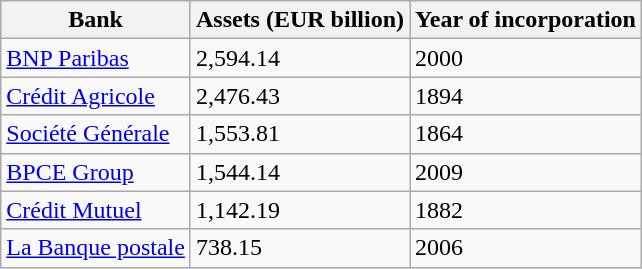<table class="wikitable">
<tr>
<th>Bank</th>
<th>Assets (EUR billion)</th>
<th>Year of incorporation</th>
</tr>
<tr>
<td><a href='#'>BNP Paribas</a></td>
<td>2,594.14</td>
<td>2000</td>
</tr>
<tr>
<td><a href='#'>Crédit Agricole</a></td>
<td>2,476.43</td>
<td>1894</td>
</tr>
<tr>
<td><a href='#'>Société Générale</a></td>
<td>1,553.81</td>
<td>1864</td>
</tr>
<tr>
<td><a href='#'>BPCE Group</a></td>
<td>1,544.14</td>
<td>2009</td>
</tr>
<tr>
<td><a href='#'>Crédit Mutuel</a></td>
<td>1,142.19</td>
<td>1882</td>
</tr>
<tr>
<td><a href='#'>La Banque postale</a></td>
<td>738.15</td>
<td>2006</td>
</tr>
</table>
